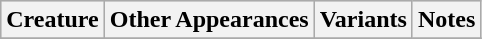<table class="wikitable">
<tr bgcolor="#CCCCCC">
<th>Creature</th>
<th>Other Appearances</th>
<th>Variants</th>
<th>Notes</th>
</tr>
<tr>
</tr>
</table>
